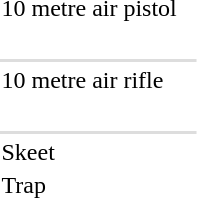<table>
<tr>
<td>10 metre air pistol<br></td>
<td></td>
<td></td>
<td></td>
</tr>
<tr>
<td><br></td>
<td></td>
<td></td>
<td></td>
</tr>
<tr bgcolor=#DDDDDD>
<td colspan=7></td>
</tr>
<tr>
<td>10 metre air rifle<br></td>
<td></td>
<td></td>
<td></td>
</tr>
<tr>
<td><br></td>
<td></td>
<td></td>
<td></td>
</tr>
<tr bgcolor=#DDDDDD>
<td colspan=7></td>
</tr>
<tr>
<td>Skeet <br></td>
<td></td>
<td></td>
<td></td>
</tr>
<tr>
<td>Trap <br></td>
<td></td>
<td></td>
<td></td>
</tr>
</table>
